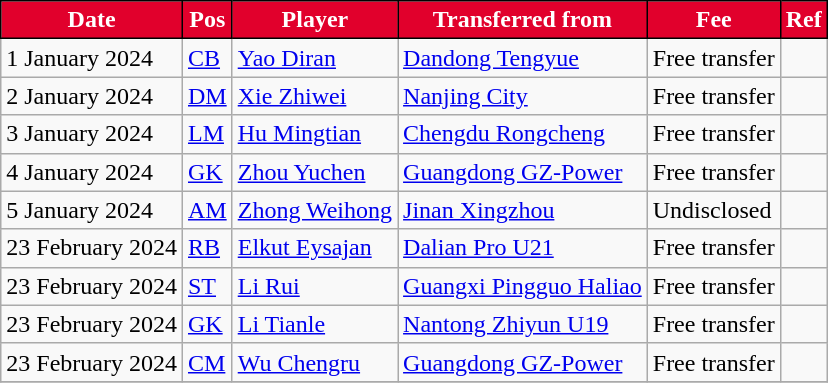<table class="wikitable plainrowheaders sortable">
<tr>
<th style="background:#E1002C; color:#FFFFFF; border:1px solid #000000">Date</th>
<th style="background:#E1002C; color:#FFFFFF; border:1px solid #000000">Pos</th>
<th style="background:#E1002C; color:#FFFFFF; border:1px solid #000000">Player</th>
<th style="background:#E1002C; color:#FFFFFF; border:1px solid #000000">Transferred from</th>
<th style="background:#E1002C; color:#FFFFFF; border:1px solid #000000">Fee</th>
<th style="background:#E1002C; color:#FFFFFF; border:1px solid #000000">Ref</th>
</tr>
<tr>
<td>1 January 2024</td>
<td><a href='#'>CB</a></td>
<td data-sort-value="Yao, Diran"> <a href='#'>Yao Diran</a></td>
<td> <a href='#'>Dandong Tengyue</a></td>
<td>Free transfer</td>
<td></td>
</tr>
<tr>
<td>2 January 2024</td>
<td><a href='#'>DM</a></td>
<td data-sort-value="Xie, Zhiwei"> <a href='#'>Xie Zhiwei</a></td>
<td> <a href='#'>Nanjing City</a></td>
<td>Free transfer</td>
<td></td>
</tr>
<tr>
<td>3 January 2024</td>
<td><a href='#'>LM</a></td>
<td data-sort-value="Hu, Mingtian"> <a href='#'>Hu Mingtian</a></td>
<td> <a href='#'>Chengdu Rongcheng</a></td>
<td>Free transfer</td>
<td></td>
</tr>
<tr>
<td>4 January 2024</td>
<td><a href='#'>GK</a></td>
<td data-sort-value="Zhou, Yuchen"> <a href='#'>Zhou Yuchen</a></td>
<td> <a href='#'>Guangdong GZ-Power</a></td>
<td>Free transfer</td>
<td></td>
</tr>
<tr>
<td>5 January 2024</td>
<td><a href='#'>AM</a></td>
<td data-sort-value="Zhong, Weihong"> <a href='#'>Zhong Weihong</a></td>
<td> <a href='#'>Jinan Xingzhou</a></td>
<td>Undisclosed</td>
<td></td>
</tr>
<tr>
<td>23 February 2024</td>
<td><a href='#'>RB</a></td>
<td data-sort-value="Eysajan, Elkut"> <a href='#'>Elkut Eysajan</a></td>
<td> <a href='#'>Dalian Pro U21</a></td>
<td>Free transfer</td>
<td></td>
</tr>
<tr>
<td>23 February 2024</td>
<td><a href='#'>ST</a></td>
<td data-sort-value="Li, Rui"> <a href='#'>Li Rui</a></td>
<td> <a href='#'>Guangxi Pingguo Haliao</a></td>
<td>Free transfer</td>
<td></td>
</tr>
<tr>
<td>23 February 2024</td>
<td><a href='#'>GK</a></td>
<td data-sort-value="Li, Tianle"> <a href='#'>Li Tianle</a></td>
<td> <a href='#'>Nantong Zhiyun U19</a></td>
<td>Free transfer</td>
<td></td>
</tr>
<tr>
<td>23 February 2024</td>
<td><a href='#'>CM</a></td>
<td data-sort-value="Wu, Chengru"> <a href='#'>Wu Chengru</a></td>
<td> <a href='#'>Guangdong GZ-Power</a></td>
<td>Free transfer</td>
<td></td>
</tr>
<tr>
</tr>
</table>
